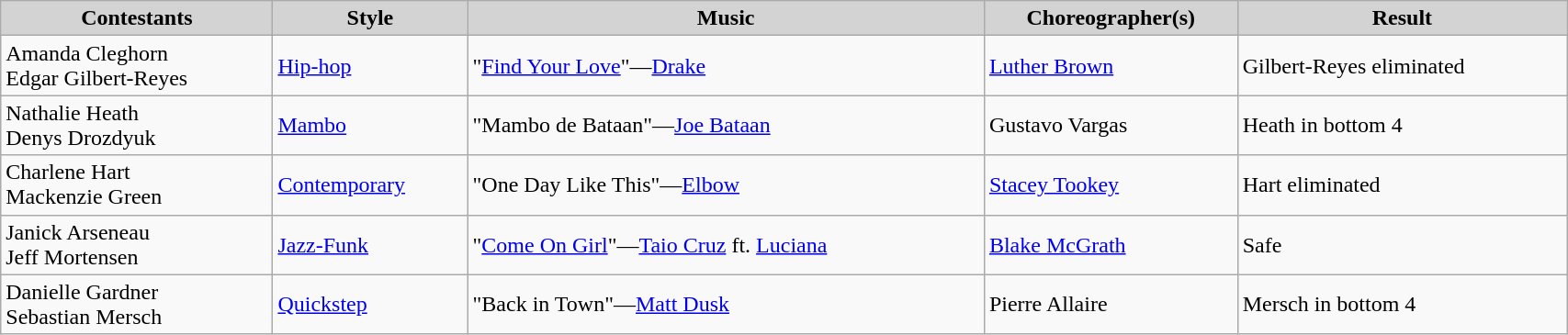<table class="wikitable" width="90%">
<tr bgcolor="lightgrey">
<td align="center"><strong>Contestants</strong></td>
<td align="center"><strong>Style</strong></td>
<td align="center"><strong>Music</strong></td>
<td align="center"><strong>Choreographer(s)</strong></td>
<td align="center"><strong>Result</strong></td>
</tr>
<tr>
<td>Amanda Cleghorn<br>Edgar Gilbert-Reyes</td>
<td><a href='#'>Hip-hop</a></td>
<td>"<a href='#'>Find Your Love</a>"—<a href='#'>Drake</a></td>
<td><a href='#'>Luther Brown</a></td>
<td>Gilbert-Reyes eliminated</td>
</tr>
<tr>
<td>Nathalie Heath<br>Denys Drozdyuk</td>
<td><a href='#'>Mambo</a></td>
<td>"Mambo de Bataan"—<a href='#'>Joe Bataan</a></td>
<td>Gustavo Vargas</td>
<td>Heath in bottom 4</td>
</tr>
<tr>
<td>Charlene Hart<br>Mackenzie Green</td>
<td><a href='#'>Contemporary</a></td>
<td>"One Day Like This"—<a href='#'>Elbow</a></td>
<td><a href='#'>Stacey Tookey</a></td>
<td>Hart eliminated</td>
</tr>
<tr>
<td>Janick Arseneau<br>Jeff Mortensen</td>
<td><a href='#'>Jazz-Funk</a></td>
<td>"<a href='#'>Come On Girl</a>"—<a href='#'>Taio Cruz</a> ft. <a href='#'>Luciana</a></td>
<td><a href='#'>Blake McGrath</a></td>
<td>Safe</td>
</tr>
<tr>
<td>Danielle Gardner<br>Sebastian Mersch</td>
<td><a href='#'>Quickstep</a></td>
<td>"Back in Town"—<a href='#'>Matt Dusk</a></td>
<td>Pierre Allaire</td>
<td>Mersch in bottom 4</td>
</tr>
</table>
